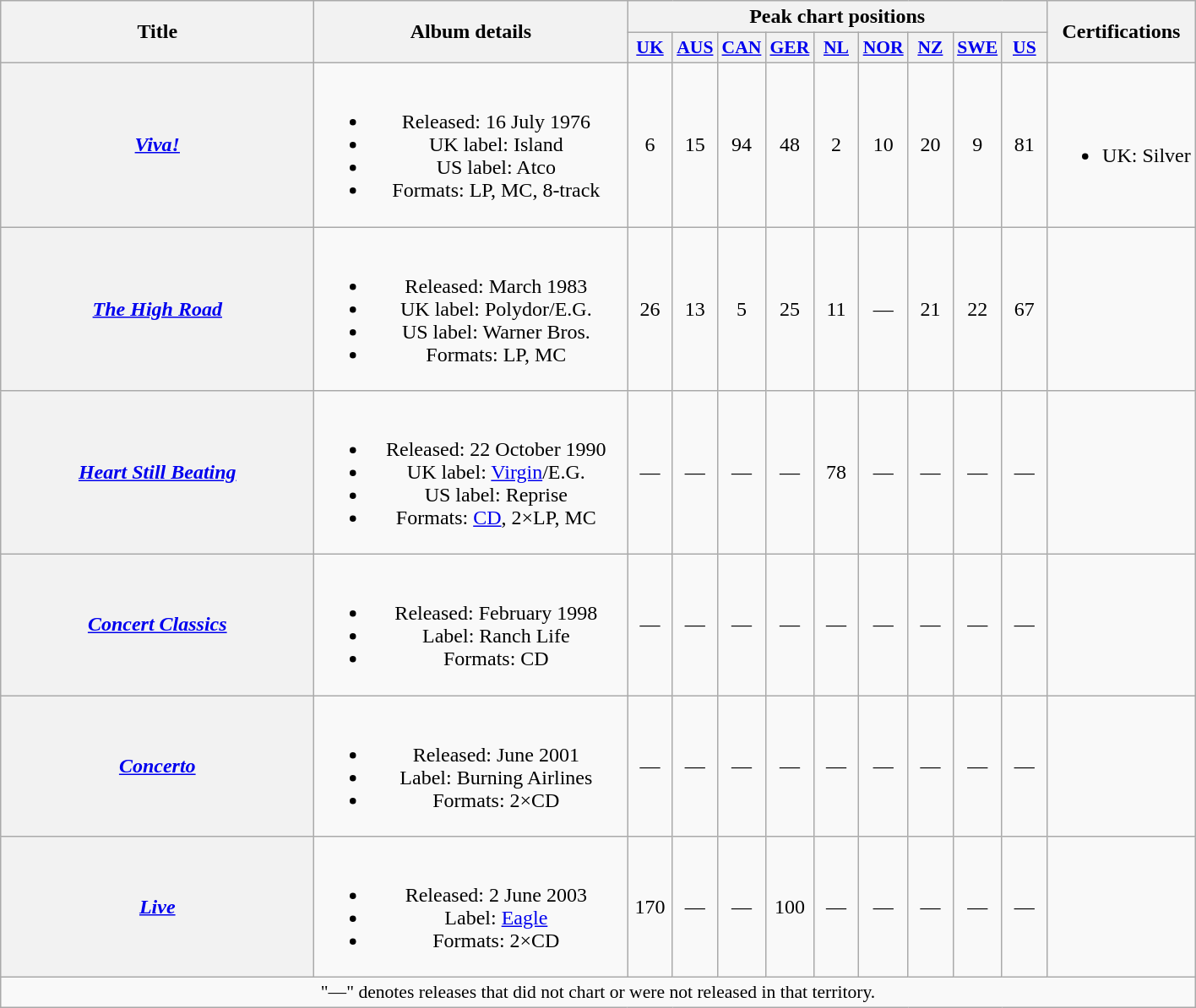<table class="wikitable plainrowheaders" style="text-align:center;">
<tr>
<th scope="col" rowspan="2" style="width:15em;">Title</th>
<th scope="col" rowspan="2" style="width:15em;">Album details</th>
<th scope="col" colspan="9">Peak chart positions</th>
<th scope="col" rowspan="2">Certifications</th>
</tr>
<tr>
<th scope="col" style="width:2em;font-size:90%;"><a href='#'>UK</a><br></th>
<th scope="col" style="width:2em;font-size:90%;"><a href='#'>AUS</a><br></th>
<th scope="col" style="width:2em;font-size:90%;"><a href='#'>CAN</a><br></th>
<th scope="col" style="width:2em;font-size:90%;"><a href='#'>GER</a><br></th>
<th scope="col" style="width:2em;font-size:90%;"><a href='#'>NL</a><br></th>
<th scope="col" style="width:2em;font-size:90%;"><a href='#'>NOR</a><br></th>
<th scope="col" style="width:2em;font-size:90%;"><a href='#'>NZ</a><br></th>
<th scope="col" style="width:2em;font-size:90%;"><a href='#'>SWE</a><br></th>
<th scope="col" style="width:2em;font-size:90%;"><a href='#'>US</a><br></th>
</tr>
<tr>
<th scope="row"><em><a href='#'>Viva!</a></em></th>
<td><br><ul><li>Released: 16 July 1976</li><li>UK label: Island</li><li>US label: Atco</li><li>Formats: LP, MC, 8-track</li></ul></td>
<td>6</td>
<td>15</td>
<td>94</td>
<td>48</td>
<td>2</td>
<td>10</td>
<td>20</td>
<td>9</td>
<td>81</td>
<td><br><ul><li>UK: Silver</li></ul></td>
</tr>
<tr>
<th scope="row"><em><a href='#'>The High Road</a></em></th>
<td><br><ul><li>Released: March 1983</li><li>UK label: Polydor/E.G.</li><li>US label: Warner Bros.</li><li>Formats: LP, MC</li></ul></td>
<td>26</td>
<td>13</td>
<td>5</td>
<td>25</td>
<td>11</td>
<td>—</td>
<td>21</td>
<td>22</td>
<td>67</td>
<td></td>
</tr>
<tr>
<th scope="row"><em><a href='#'>Heart Still Beating</a></em></th>
<td><br><ul><li>Released: 22 October 1990</li><li>UK label: <a href='#'>Virgin</a>/E.G.</li><li>US label: Reprise</li><li>Formats: <a href='#'>CD</a>, 2×LP, MC</li></ul></td>
<td>—</td>
<td>—</td>
<td>—</td>
<td>—</td>
<td>78</td>
<td>—</td>
<td>—</td>
<td>—</td>
<td>—</td>
<td></td>
</tr>
<tr>
<th scope="row"><em><a href='#'>Concert Classics</a></em></th>
<td><br><ul><li>Released: February 1998</li><li>Label: Ranch Life</li><li>Formats: CD</li></ul></td>
<td>—</td>
<td>—</td>
<td>—</td>
<td>—</td>
<td>—</td>
<td>—</td>
<td>—</td>
<td>—</td>
<td>—</td>
<td></td>
</tr>
<tr>
<th scope="row"><a href='#'><em>Concerto</em></a></th>
<td><br><ul><li>Released: June 2001</li><li>Label: Burning Airlines</li><li>Formats: 2×CD</li></ul></td>
<td>—</td>
<td>—</td>
<td>—</td>
<td>—</td>
<td>—</td>
<td>—</td>
<td>—</td>
<td>—</td>
<td>—</td>
<td></td>
</tr>
<tr>
<th scope="row"><em><a href='#'>Live</a></em></th>
<td><br><ul><li>Released: 2 June 2003</li><li>Label: <a href='#'>Eagle</a></li><li>Formats: 2×CD</li></ul></td>
<td>170</td>
<td>—</td>
<td>—</td>
<td>100</td>
<td>—</td>
<td>—</td>
<td>—</td>
<td>—</td>
<td>—</td>
<td></td>
</tr>
<tr>
<td colspan="12" style="font-size:90%">"—" denotes releases that did not chart or were not released in that territory.</td>
</tr>
</table>
